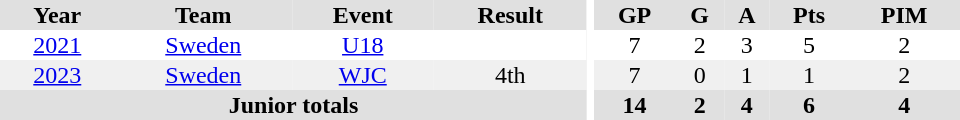<table border="0" cellpadding="1" cellspacing="0" ID="Table3" style="text-align:center; width:40em">
<tr bgcolor="#e0e0e0">
<th>Year</th>
<th>Team</th>
<th>Event</th>
<th>Result</th>
<th rowspan="99" bgcolor="#ffffff"></th>
<th>GP</th>
<th>G</th>
<th>A</th>
<th>Pts</th>
<th>PIM</th>
</tr>
<tr>
<td><a href='#'>2021</a></td>
<td><a href='#'>Sweden</a></td>
<td><a href='#'>U18</a></td>
<td></td>
<td>7</td>
<td>2</td>
<td>3</td>
<td>5</td>
<td>2</td>
</tr>
<tr bgcolor="#f0f0f0">
<td><a href='#'>2023</a></td>
<td><a href='#'>Sweden</a></td>
<td><a href='#'>WJC</a></td>
<td>4th</td>
<td>7</td>
<td>0</td>
<td>1</td>
<td>1</td>
<td>2</td>
</tr>
<tr bgcolor="#e0e0e0">
<th colspan="4">Junior totals</th>
<th>14</th>
<th>2</th>
<th>4</th>
<th>6</th>
<th>4</th>
</tr>
</table>
